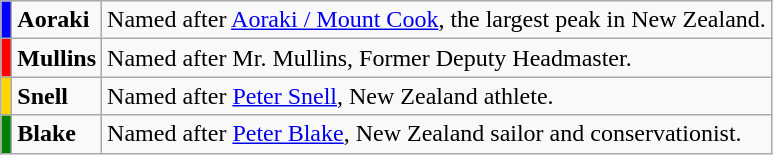<table class="wikitable">
<tr>
<td style = "background:Blue"></td>
<td><strong>Aoraki</strong></td>
<td>Named after <a href='#'>Aoraki / Mount Cook</a>, the largest peak in New Zealand.</td>
</tr>
<tr>
<td style = "background:Red"></td>
<td><strong>Mullins</strong></td>
<td>Named after Mr. Mullins, Former Deputy Headmaster.</td>
</tr>
<tr>
<td style = "background:gold"></td>
<td><strong>Snell</strong></td>
<td>Named after <a href='#'>Peter Snell</a>, New Zealand athlete.</td>
</tr>
<tr>
<td style = "background:Green"></td>
<td><strong>Blake</strong></td>
<td>Named after <a href='#'>Peter Blake</a>, New Zealand sailor and conservationist.</td>
</tr>
</table>
